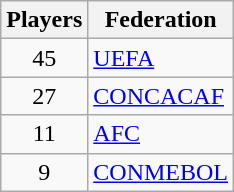<table class="wikitable">
<tr>
<th>Players</th>
<th>Federation</th>
</tr>
<tr>
<td align="center">45</td>
<td><a href='#'>UEFA</a></td>
</tr>
<tr>
<td align="center">27</td>
<td><a href='#'>CONCACAF</a></td>
</tr>
<tr>
<td align="center">11</td>
<td><a href='#'>AFC</a></td>
</tr>
<tr>
<td align="center">9</td>
<td><a href='#'>CONMEBOL</a></td>
</tr>
</table>
